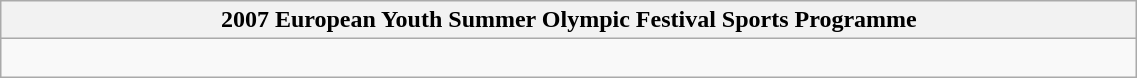<table class="wikitable" style="width: 60%;">
<tr>
<th>2007 European Youth Summer Olympic Festival Sports Programme</th>
</tr>
<tr>
<td><br></td>
</tr>
</table>
